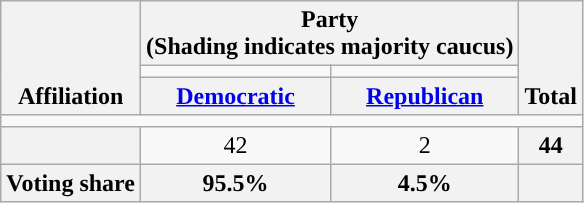<table class=wikitable style="text-align:center">
<tr style="vertical-align:bottom;">
<th rowspan=3>Affiliation</th>
<th colspan=2>Party <div>(Shading indicates majority caucus)</div></th>
<th rowspan=3>Total</th>
</tr>
<tr style="height:5px">
<td style="background-color:"></td>
<td style="background-color:"></td>
</tr>
<tr>
<th><a href='#'>Democratic</a></th>
<th><a href='#'>Republican</a></th>
</tr>
<tr>
<td colspan=5></td>
</tr>
<tr>
<th nowrap style="font-size:80%"></th>
<td>42</td>
<td>2</td>
<th>44</th>
</tr>
<tr>
<th>Voting share</th>
<th>95.5%</th>
<th>4.5% </th>
<th colspan=2></th>
</tr>
</table>
